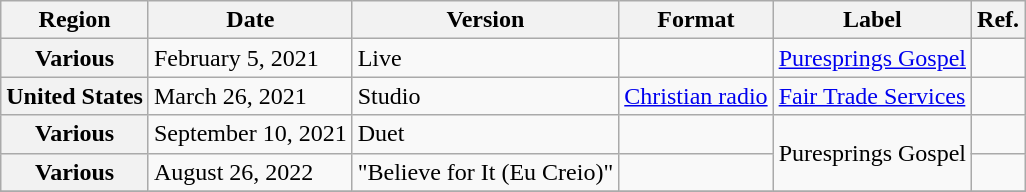<table class="wikitable plainrowheaders">
<tr>
<th scope="col">Region</th>
<th scope="col">Date</th>
<th scope="col">Version</th>
<th scope="col">Format</th>
<th scope="col">Label</th>
<th scope="col">Ref.</th>
</tr>
<tr>
<th scope="row">Various</th>
<td>February 5, 2021</td>
<td>Live</td>
<td></td>
<td><a href='#'>Puresprings Gospel</a></td>
<td></td>
</tr>
<tr>
<th scope="row">United States</th>
<td>March 26, 2021</td>
<td>Studio</td>
<td><a href='#'>Christian radio</a></td>
<td><a href='#'>Fair Trade Services</a></td>
<td></td>
</tr>
<tr>
<th scope="row">Various</th>
<td>September 10, 2021</td>
<td>Duet<br></td>
<td></td>
<td rowspan="2">Puresprings Gospel</td>
<td></td>
</tr>
<tr>
<th scope="row">Various</th>
<td>August 26, 2022</td>
<td>"Believe for It (Eu Creio)"<br></td>
<td></td>
<td></td>
</tr>
<tr>
</tr>
</table>
